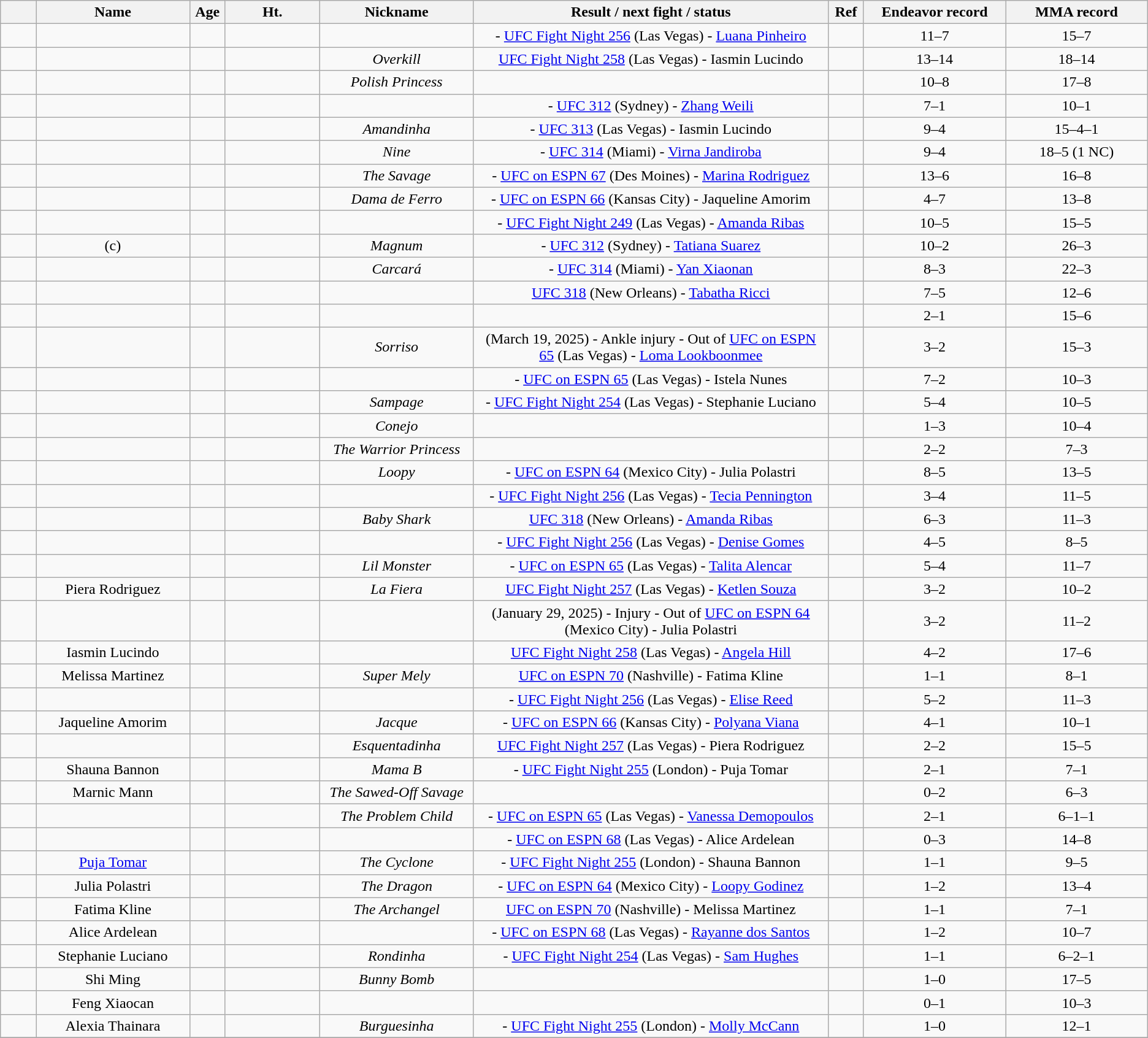<table class="wikitable sortable" style="text-align:center">
<tr>
<th width=3%></th>
<th width=13%>Name</th>
<th width=3%>Age</th>
<th width=8%>Ht.</th>
<th width=13%>Nickname</th>
<th width=30%>Result / next fight / status</th>
<th width=3%>Ref</th>
<th width=12%>Endeavor record</th>
<th width=12%>MMA record</th>
</tr>
<tr>
<td></td>
<td></td>
<td></td>
<td></td>
<td><em></em></td>
<td> - <a href='#'>UFC Fight Night 256</a> (Las Vegas) - <a href='#'>Luana Pinheiro</a></td>
<td></td>
<td>11–7</td>
<td>15–7</td>
</tr>
<tr>
<td></td>
<td></td>
<td></td>
<td></td>
<td><em>Overkill</em></td>
<td><a href='#'>UFC Fight Night 258</a> (Las Vegas) - Iasmin Lucindo</td>
<td></td>
<td>13–14</td>
<td>18–14</td>
</tr>
<tr>
<td></td>
<td></td>
<td></td>
<td></td>
<td><em>Polish Princess</em></td>
<td></td>
<td></td>
<td>10–8</td>
<td>17–8</td>
</tr>
<tr>
<td></td>
<td></td>
<td></td>
<td></td>
<td></td>
<td> - <a href='#'>UFC 312</a> (Sydney) - <a href='#'>Zhang Weili</a></td>
<td></td>
<td>7–1</td>
<td>10–1</td>
</tr>
<tr>
<td></td>
<td></td>
<td></td>
<td></td>
<td><em>Amandinha</em></td>
<td> - <a href='#'>UFC 313</a> (Las Vegas) - Iasmin Lucindo</td>
<td></td>
<td>9–4</td>
<td>15–4–1</td>
</tr>
<tr>
<td></td>
<td></td>
<td></td>
<td></td>
<td><em>Nine</em></td>
<td> - <a href='#'>UFC 314</a> (Miami) - <a href='#'>Virna Jandiroba</a></td>
<td></td>
<td>9–4</td>
<td>18–5 (1 NC)</td>
</tr>
<tr>
<td></td>
<td></td>
<td></td>
<td></td>
<td><em>The Savage</em></td>
<td> - <a href='#'>UFC on ESPN 67</a> (Des Moines) - <a href='#'>Marina Rodriguez</a></td>
<td></td>
<td>13–6</td>
<td>16–8</td>
</tr>
<tr>
<td></td>
<td></td>
<td></td>
<td></td>
<td><em>Dama de Ferro</em></td>
<td> - <a href='#'>UFC on ESPN 66</a> (Kansas City) - Jaqueline Amorim</td>
<td></td>
<td>4–7</td>
<td>13–8</td>
</tr>
<tr>
<td></td>
<td></td>
<td></td>
<td></td>
<td></td>
<td> - <a href='#'>UFC Fight Night 249</a> (Las Vegas) - <a href='#'>Amanda Ribas</a></td>
<td></td>
<td>10–5</td>
<td>15–5</td>
</tr>
<tr>
<td></td>
<td> (c)</td>
<td></td>
<td></td>
<td><em>Magnum</em></td>
<td> - <a href='#'>UFC 312</a> (Sydney) - <a href='#'>Tatiana Suarez</a></td>
<td></td>
<td>10–2</td>
<td>26–3</td>
</tr>
<tr>
<td></td>
<td></td>
<td></td>
<td></td>
<td><em>Carcará</em></td>
<td> - <a href='#'>UFC 314</a> (Miami) - <a href='#'>Yan Xiaonan</a></td>
<td></td>
<td>8–3</td>
<td>22–3</td>
</tr>
<tr>
<td></td>
<td></td>
<td></td>
<td></td>
<td></td>
<td><a href='#'>UFC 318</a> (New Orleans) - <a href='#'>Tabatha Ricci</a></td>
<td></td>
<td>7–5</td>
<td>12–6</td>
</tr>
<tr>
<td></td>
<td></td>
<td></td>
<td></td>
<td></td>
<td></td>
<td></td>
<td>2–1</td>
<td>15–6</td>
</tr>
<tr>
<td></td>
<td></td>
<td></td>
<td></td>
<td><em>Sorriso</em></td>
<td>(March 19, 2025) - Ankle injury - Out of <a href='#'>UFC on ESPN 65</a> (Las Vegas) - <a href='#'>Loma Lookboonmee</a></td>
<td></td>
<td>3–2</td>
<td>15–3</td>
</tr>
<tr>
<td></td>
<td></td>
<td></td>
<td></td>
<td></td>
<td> - <a href='#'>UFC on ESPN 65</a> (Las Vegas) - Istela Nunes</td>
<td></td>
<td>7–2</td>
<td>10–3</td>
</tr>
<tr>
<td></td>
<td></td>
<td></td>
<td></td>
<td><em>Sampage</em></td>
<td> - <a href='#'>UFC Fight Night 254</a> (Las Vegas) - Stephanie Luciano</td>
<td></td>
<td>5–4</td>
<td>10–5</td>
</tr>
<tr>
<td></td>
<td></td>
<td></td>
<td></td>
<td><em>Conejo</em></td>
<td></td>
<td></td>
<td>1–3</td>
<td>10–4</td>
</tr>
<tr>
<td></td>
<td></td>
<td></td>
<td></td>
<td><em>The Warrior Princess</em></td>
<td></td>
<td></td>
<td>2–2</td>
<td>7–3</td>
</tr>
<tr>
<td></td>
<td></td>
<td></td>
<td></td>
<td><em>Loopy</em></td>
<td> - <a href='#'>UFC on ESPN 64</a> (Mexico City) - Julia Polastri</td>
<td></td>
<td>8–5</td>
<td>13–5</td>
</tr>
<tr>
<td></td>
<td></td>
<td></td>
<td></td>
<td></td>
<td> - <a href='#'>UFC Fight Night 256</a> (Las Vegas) - <a href='#'>Tecia Pennington</a></td>
<td></td>
<td>3–4</td>
<td>11–5</td>
</tr>
<tr>
<td></td>
<td></td>
<td></td>
<td></td>
<td><em>Baby Shark</em></td>
<td><a href='#'>UFC 318</a> (New Orleans) - <a href='#'>Amanda Ribas</a></td>
<td></td>
<td>6–3</td>
<td>11–3</td>
</tr>
<tr>
<td></td>
<td></td>
<td></td>
<td></td>
<td></td>
<td> - <a href='#'>UFC Fight Night 256</a> (Las Vegas) - <a href='#'>Denise Gomes</a></td>
<td></td>
<td>4–5</td>
<td>8–5</td>
</tr>
<tr>
<td></td>
<td></td>
<td></td>
<td></td>
<td><em>Lil Monster</em></td>
<td> - <a href='#'>UFC on ESPN 65</a> (Las Vegas) - <a href='#'>Talita Alencar</a></td>
<td></td>
<td>5–4</td>
<td>11–7</td>
</tr>
<tr>
<td></td>
<td>Piera Rodriguez</td>
<td></td>
<td></td>
<td><em>La Fiera</em></td>
<td><a href='#'>UFC Fight Night 257</a> (Las Vegas) - <a href='#'>Ketlen Souza</a></td>
<td></td>
<td>3–2</td>
<td>10–2</td>
</tr>
<tr>
<td></td>
<td></td>
<td></td>
<td></td>
<td></td>
<td>(January 29, 2025) - Injury - Out of <a href='#'>UFC on ESPN 64</a> (Mexico City) - Julia Polastri</td>
<td></td>
<td>3–2</td>
<td>11–2</td>
</tr>
<tr>
<td></td>
<td>Iasmin Lucindo</td>
<td></td>
<td></td>
<td></td>
<td><a href='#'>UFC Fight Night 258</a> (Las Vegas) - <a href='#'>Angela Hill</a></td>
<td></td>
<td>4–2</td>
<td>17–6</td>
</tr>
<tr>
<td></td>
<td>Melissa Martinez</td>
<td></td>
<td></td>
<td><em>Super Mely</em></td>
<td><a href='#'>UFC on ESPN 70</a> (Nashville) - Fatima Kline</td>
<td></td>
<td>1–1</td>
<td>8–1</td>
</tr>
<tr>
<td></td>
<td></td>
<td></td>
<td></td>
<td></td>
<td> - <a href='#'>UFC Fight Night 256</a> (Las Vegas) - <a href='#'>Elise Reed</a></td>
<td></td>
<td>5–2</td>
<td>11–3</td>
</tr>
<tr>
<td></td>
<td>Jaqueline Amorim</td>
<td></td>
<td></td>
<td><em>Jacque</em></td>
<td> - <a href='#'>UFC on ESPN 66</a> (Kansas City) - <a href='#'>Polyana Viana</a></td>
<td></td>
<td>4–1</td>
<td>10–1</td>
</tr>
<tr>
<td></td>
<td></td>
<td></td>
<td></td>
<td><em>Esquentadinha</em></td>
<td><a href='#'>UFC Fight Night 257</a> (Las Vegas) - Piera Rodriguez</td>
<td></td>
<td>2–2</td>
<td>15–5</td>
</tr>
<tr>
<td></td>
<td>Shauna Bannon</td>
<td></td>
<td></td>
<td><em>Mama B</em></td>
<td> - <a href='#'>UFC Fight Night 255</a> (London) - Puja Tomar</td>
<td></td>
<td>2–1</td>
<td>7–1</td>
</tr>
<tr>
<td></td>
<td>Marnic Mann</td>
<td></td>
<td></td>
<td><em>The Sawed-Off Savage</em></td>
<td></td>
<td></td>
<td>0–2</td>
<td>6–3</td>
</tr>
<tr>
<td></td>
<td></td>
<td></td>
<td></td>
<td><em>The Problem Child</em></td>
<td> - <a href='#'>UFC on ESPN 65</a> (Las Vegas) - <a href='#'>Vanessa Demopoulos</a></td>
<td></td>
<td>2–1</td>
<td>6–1–1</td>
</tr>
<tr>
<td></td>
<td></td>
<td></td>
<td></td>
<td></td>
<td> - <a href='#'>UFC on ESPN 68</a> (Las Vegas) - Alice Ardelean</td>
<td></td>
<td>0–3</td>
<td>14–8</td>
</tr>
<tr>
<td></td>
<td><a href='#'>Puja Tomar</a></td>
<td></td>
<td></td>
<td><em>The Cyclone</em></td>
<td> - <a href='#'>UFC Fight Night 255</a> (London) - Shauna Bannon</td>
<td></td>
<td>1–1</td>
<td>9–5</td>
</tr>
<tr>
<td></td>
<td>Julia Polastri</td>
<td></td>
<td></td>
<td><em>The Dragon</em></td>
<td> - <a href='#'>UFC on ESPN 64</a> (Mexico City) - <a href='#'>Loopy Godinez</a></td>
<td></td>
<td>1–2</td>
<td>13–4</td>
</tr>
<tr>
<td></td>
<td>Fatima Kline</td>
<td></td>
<td></td>
<td><em>The Archangel</em></td>
<td><a href='#'>UFC on ESPN 70</a> (Nashville) - Melissa Martinez</td>
<td></td>
<td>1–1</td>
<td>7–1</td>
</tr>
<tr>
<td></td>
<td>Alice Ardelean</td>
<td></td>
<td></td>
<td></td>
<td> - <a href='#'>UFC on ESPN 68</a> (Las Vegas) - <a href='#'>Rayanne dos Santos</a></td>
<td></td>
<td>1–2</td>
<td>10–7</td>
</tr>
<tr>
<td></td>
<td>Stephanie Luciano</td>
<td></td>
<td></td>
<td><em>Rondinha</em></td>
<td> - <a href='#'>UFC Fight Night 254</a> (Las Vegas) - <a href='#'>Sam Hughes</a></td>
<td></td>
<td>1–1</td>
<td>6–2–1</td>
</tr>
<tr>
<td></td>
<td>Shi Ming</td>
<td></td>
<td></td>
<td><em>Bunny Bomb</em></td>
<td></td>
<td></td>
<td>1–0</td>
<td>17–5</td>
</tr>
<tr>
<td></td>
<td>Feng Xiaocan</td>
<td></td>
<td></td>
<td></td>
<td></td>
<td></td>
<td>0–1</td>
<td>10–3</td>
</tr>
<tr>
<td></td>
<td>Alexia Thainara</td>
<td></td>
<td></td>
<td><em>Burguesinha</em></td>
<td> - <a href='#'>UFC Fight Night 255</a> (London) - <a href='#'>Molly McCann</a></td>
<td></td>
<td>1–0</td>
<td>12–1</td>
</tr>
<tr>
</tr>
</table>
